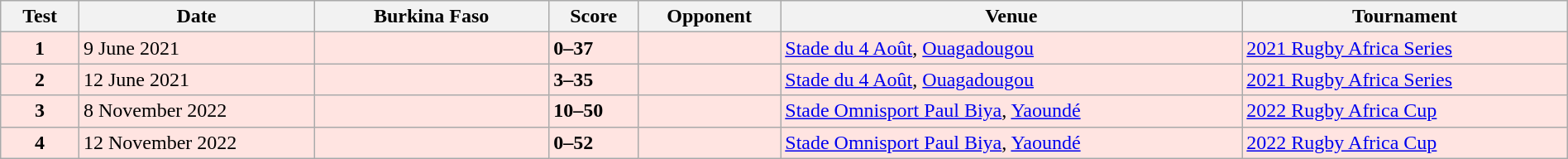<table class="wikitable" style="width:100%">
<tr>
<th style="width:5%">Test</th>
<th style="width:15%">Date</th>
<th style="width:15%">Burkina Faso</th>
<th>Score</th>
<th>Opponent</th>
<th>Venue</th>
<th>Tournament</th>
</tr>
<tr bgcolor="FFE4E1">
<td align="center"><strong>1</strong></td>
<td>9 June 2021</td>
<td></td>
<td><strong>0–37</strong></td>
<td></td>
<td><a href='#'>Stade du 4 Août</a>, <a href='#'>Ouagadougou</a></td>
<td><a href='#'>2021 Rugby Africa Series</a></td>
</tr>
<tr bgcolor="FFE4E1">
<td align="center"><strong>2</strong></td>
<td>12 June 2021</td>
<td></td>
<td><strong>3–35</strong></td>
<td></td>
<td><a href='#'>Stade du 4 Août</a>, <a href='#'>Ouagadougou</a></td>
<td><a href='#'>2021 Rugby Africa Series</a></td>
</tr>
<tr bgcolor="FFE4E1">
<td align="center"><strong>3</strong></td>
<td>8 November 2022</td>
<td></td>
<td><strong>10–50</strong></td>
<td></td>
<td><a href='#'>Stade Omnisport Paul Biya</a>, <a href='#'>Yaoundé</a></td>
<td><a href='#'>2022 Rugby Africa Cup</a></td>
</tr>
<tr bgcolor="FFE4E1">
<td align="center"><strong>4</strong></td>
<td>12 November 2022</td>
<td></td>
<td><strong>0–52</strong></td>
<td></td>
<td><a href='#'>Stade Omnisport Paul Biya</a>, <a href='#'>Yaoundé</a></td>
<td><a href='#'>2022 Rugby Africa Cup</a></td>
</tr>
</table>
